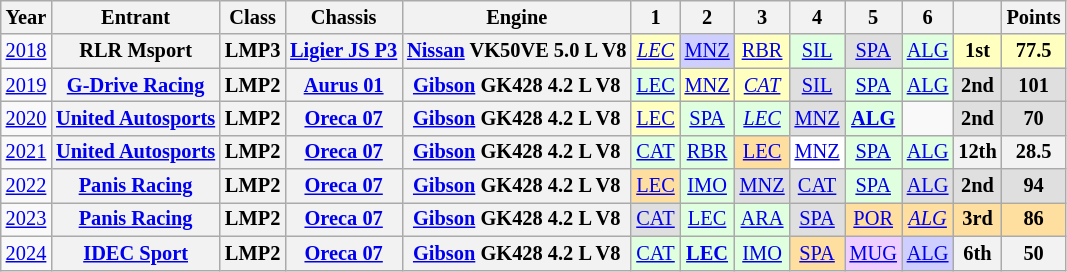<table class="wikitable" style="text-align:center; font-size:85%">
<tr>
<th>Year</th>
<th>Entrant</th>
<th>Class</th>
<th>Chassis</th>
<th>Engine</th>
<th>1</th>
<th>2</th>
<th>3</th>
<th>4</th>
<th>5</th>
<th>6</th>
<th></th>
<th>Points</th>
</tr>
<tr>
<td><a href='#'>2018</a></td>
<th nowrap>RLR Msport</th>
<th>LMP3</th>
<th nowrap><a href='#'>Ligier JS P3</a></th>
<th nowrap><a href='#'>Nissan</a> VK50VE  5.0 L V8</th>
<td style="background:#FFFFBF;"><em><a href='#'>LEC</a></em><br></td>
<td style="background:#CFCFFF;"><a href='#'>MNZ</a><br></td>
<td style="background:#FFFFBF;"><a href='#'>RBR</a><br></td>
<td style="background:#DFFFDF;"><a href='#'>SIL</a><br></td>
<td style="background:#DFDFDF;"><a href='#'>SPA</a><br></td>
<td style="background:#DFFFDF;"><a href='#'>ALG</a><br></td>
<th style="background:#FFFFBF;">1st</th>
<th style="background:#FFFFBF;">77.5</th>
</tr>
<tr>
<td><a href='#'>2019</a></td>
<th nowrap><a href='#'>G-Drive Racing</a></th>
<th>LMP2</th>
<th nowrap><a href='#'>Aurus 01</a></th>
<th nowrap><a href='#'>Gibson</a> GK428 4.2 L V8</th>
<td style="background:#DFFFDF;"><a href='#'>LEC</a><br></td>
<td style="background:#FFFFBF;"><a href='#'>MNZ</a><br></td>
<td style="background:#FFFFBF;"><em><a href='#'>CAT</a></em><br></td>
<td style="background:#DFDFDF;"><a href='#'>SIL</a><br></td>
<td style="background:#DFFFDF;"><a href='#'>SPA</a><br></td>
<td style="background:#DFFFDF;"><a href='#'>ALG</a><br></td>
<th style="background:#DFDFDF;">2nd</th>
<th style="background:#DFDFDF;">101</th>
</tr>
<tr>
<td><a href='#'>2020</a></td>
<th nowrap><a href='#'>United Autosports</a></th>
<th>LMP2</th>
<th nowrap><a href='#'>Oreca 07</a></th>
<th nowrap><a href='#'>Gibson</a> GK428 4.2 L V8</th>
<td style="background:#FFFFBF;"><a href='#'>LEC</a><br></td>
<td style="background:#DFFFDF;"><a href='#'>SPA</a><br></td>
<td style="background:#DFFFDF;"><em><a href='#'>LEC</a></em><br></td>
<td style="background:#DFDFDF;"><a href='#'>MNZ</a><br></td>
<td style="background:#DFFFDF;"><strong><a href='#'>ALG</a></strong><br></td>
<td></td>
<th style="background:#DFDFDF;">2nd</th>
<th style="background:#DFDFDF;">70</th>
</tr>
<tr>
<td><a href='#'>2021</a></td>
<th nowrap><a href='#'>United Autosports</a></th>
<th>LMP2</th>
<th nowrap><a href='#'>Oreca 07</a></th>
<th nowrap><a href='#'>Gibson</a> GK428 4.2 L V8</th>
<td style="background:#DFFFDF;"><a href='#'>CAT</a><br></td>
<td style="background:#DFFFDF;"><a href='#'>RBR</a><br></td>
<td style="background:#FFDF9F;"><a href='#'>LEC</a><br></td>
<td style="background:#FFFFFF;"><a href='#'>MNZ</a><br></td>
<td style="background:#DFFFDF;"><a href='#'>SPA</a><br></td>
<td style="background:#DFFFDF;"><a href='#'>ALG</a><br></td>
<th>12th</th>
<th>28.5</th>
</tr>
<tr>
<td><a href='#'>2022</a></td>
<th nowrap><a href='#'>Panis Racing</a></th>
<th>LMP2</th>
<th nowrap><a href='#'>Oreca 07</a></th>
<th nowrap><a href='#'>Gibson</a> GK428 4.2 L V8</th>
<td style="background:#FFDF9F;"><a href='#'>LEC</a><br></td>
<td style="background:#DFFFDF;"><a href='#'>IMO</a><br></td>
<td style="background:#DFDFDF;"><a href='#'>MNZ</a><br></td>
<td style="background:#DFDFDF;"><a href='#'>CAT</a><br></td>
<td style="background:#DFFFDF;"><a href='#'>SPA</a><br></td>
<td style="background:#DFDFDF;"><a href='#'>ALG</a><br></td>
<th style="background:#DFDFDF;">2nd</th>
<th style="background:#DFDFDF;">94</th>
</tr>
<tr>
<td><a href='#'>2023</a></td>
<th nowrap><a href='#'>Panis Racing</a></th>
<th>LMP2</th>
<th nowrap><a href='#'>Oreca 07</a></th>
<th nowrap><a href='#'>Gibson</a> GK428 4.2 L V8</th>
<td style="background:#DFDFDF;"><a href='#'>CAT</a><br></td>
<td style="background:#DFFFDF;"><a href='#'>LEC</a><br></td>
<td style="background:#DFFFDF;"><a href='#'>ARA</a><br></td>
<td style="background:#DFDFDF;"><a href='#'>SPA</a><br></td>
<td style="background:#FFDF9F;"><a href='#'>POR</a><br></td>
<td style="background:#FFDF9F;"><em><a href='#'>ALG</a></em><br></td>
<th style="background:#FFDF9F;">3rd</th>
<th style="background:#FFDF9F;">86</th>
</tr>
<tr>
<td><a href='#'>2024</a></td>
<th nowrap><a href='#'>IDEC Sport</a></th>
<th>LMP2</th>
<th nowrap><a href='#'>Oreca 07</a></th>
<th nowrap><a href='#'>Gibson</a> GK428 4.2 L V8</th>
<td style="background:#DFFFDF;"><a href='#'>CAT</a><br></td>
<td style="background:#DFFFDF;"><strong><a href='#'>LEC</a></strong><br></td>
<td style="background:#DFFFDF;"><a href='#'>IMO</a><br></td>
<td style="background:#FFDF9F;"><a href='#'>SPA</a><br></td>
<td style="background:#EFCFFF;"><a href='#'>MUG</a><br></td>
<td style="background:#CFCFFF;"><a href='#'>ALG</a><br></td>
<th style="background:#;">6th</th>
<th style="background:#;">50</th>
</tr>
</table>
